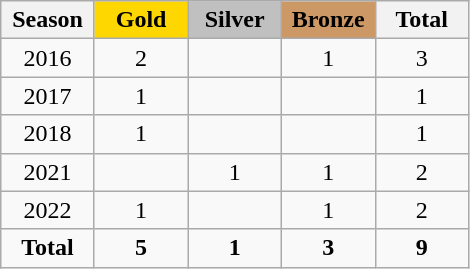<table class="wikitable" style="text-align:center;">
<tr>
<th width = "55">Season</th>
<th width = "55" style="background: gold;">Gold</th>
<th width = "55" style="background: silver;">Silver</th>
<th width = "55" style="background: #cc9966;">Bronze</th>
<th width = "55">Total</th>
</tr>
<tr>
<td>2016</td>
<td>2</td>
<td></td>
<td>1</td>
<td>3</td>
</tr>
<tr>
<td>2017</td>
<td>1</td>
<td></td>
<td></td>
<td>1</td>
</tr>
<tr>
<td>2018</td>
<td>1</td>
<td></td>
<td></td>
<td>1</td>
</tr>
<tr>
<td>2021</td>
<td></td>
<td>1</td>
<td>1</td>
<td>2</td>
</tr>
<tr>
<td>2022</td>
<td>1</td>
<td></td>
<td>1</td>
<td>2</td>
</tr>
<tr>
<td><strong>Total</strong></td>
<td><strong>5</strong></td>
<td><strong>1</strong></td>
<td><strong>3</strong></td>
<td><strong>9</strong></td>
</tr>
</table>
